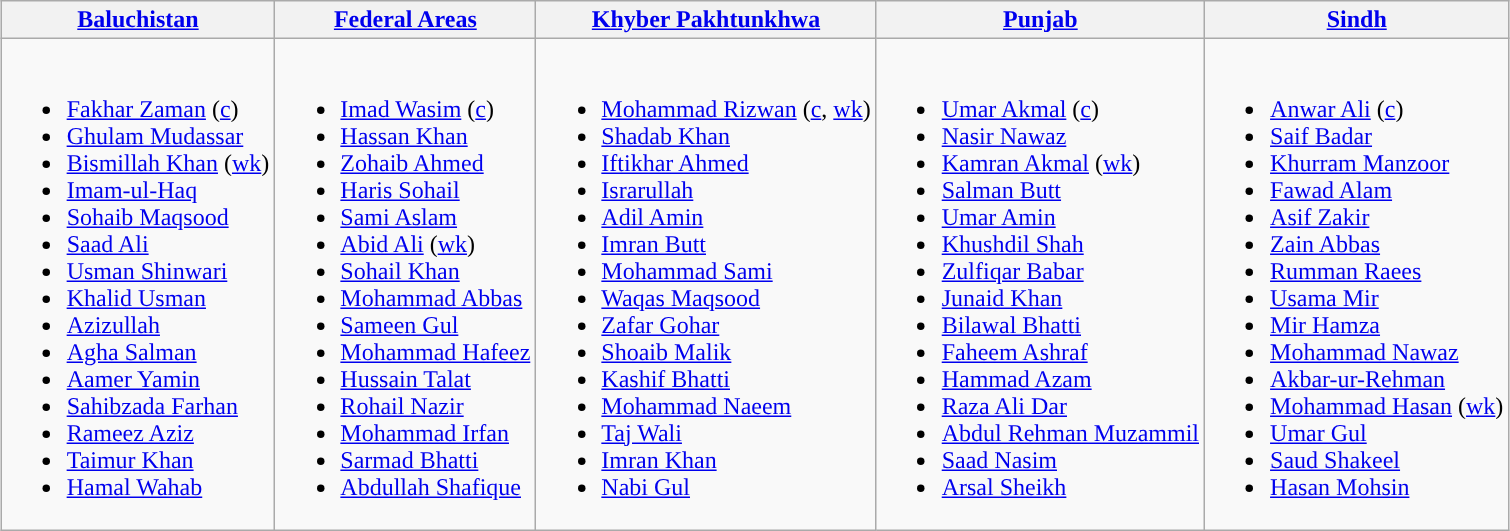<table class="wikitable" style="text-align:left; margin:auto;">
<tr>
<th style="width=20%;"><a href='#'>Baluchistan</a></th>
<th style="width=20%;"><a href='#'>Federal Areas</a></th>
<th style="width=20%;"><a href='#'>Khyber Pakhtunkhwa</a></th>
<th style="width=20%;"><a href='#'>Punjab</a></th>
<th style="width=20%;"><a href='#'>Sindh</a></th>
</tr>
<tr>
<td valign=top><br><ul><li><a href='#'>Fakhar Zaman</a> (<a href='#'>c</a>)</li><li><a href='#'>Ghulam Mudassar</a></li><li><a href='#'>Bismillah Khan</a> (<a href='#'>wk</a>)</li><li><a href='#'>Imam-ul-Haq</a></li><li><a href='#'>Sohaib Maqsood</a></li><li><a href='#'>Saad Ali</a></li><li><a href='#'>Usman Shinwari</a></li><li><a href='#'>Khalid Usman</a></li><li><a href='#'>Azizullah</a></li><li><a href='#'>Agha Salman</a></li><li><a href='#'>Aamer Yamin</a></li><li><a href='#'>Sahibzada Farhan</a></li><li><a href='#'>Rameez Aziz</a></li><li><a href='#'>Taimur Khan</a></li><li><a href='#'>Hamal Wahab</a></li></ul></td>
<td valign=top><br><ul><li><a href='#'>Imad Wasim</a> (<a href='#'>c</a>)</li><li><a href='#'>Hassan Khan</a></li><li><a href='#'>Zohaib Ahmed</a></li><li><a href='#'>Haris Sohail</a></li><li><a href='#'>Sami Aslam</a></li><li><a href='#'>Abid Ali</a> (<a href='#'>wk</a>)</li><li><a href='#'>Sohail Khan</a></li><li><a href='#'>Mohammad Abbas</a></li><li><a href='#'>Sameen Gul</a></li><li><a href='#'>Mohammad Hafeez</a></li><li><a href='#'>Hussain Talat</a></li><li><a href='#'>Rohail Nazir</a></li><li><a href='#'>Mohammad Irfan</a></li><li><a href='#'>Sarmad Bhatti</a></li><li><a href='#'>Abdullah Shafique</a></li></ul></td>
<td valign=top><br><ul><li><a href='#'>Mohammad Rizwan</a> (<a href='#'>c</a>, <a href='#'>wk</a>)</li><li><a href='#'>Shadab Khan</a></li><li><a href='#'>Iftikhar Ahmed</a></li><li><a href='#'>Israrullah</a></li><li><a href='#'>Adil Amin</a></li><li><a href='#'>Imran Butt</a></li><li><a href='#'>Mohammad Sami</a></li><li><a href='#'>Waqas Maqsood</a></li><li><a href='#'>Zafar Gohar</a></li><li><a href='#'>Shoaib Malik</a></li><li><a href='#'>Kashif Bhatti</a></li><li><a href='#'>Mohammad Naeem</a></li><li><a href='#'>Taj Wali</a></li><li><a href='#'>Imran Khan</a></li><li><a href='#'>Nabi Gul</a></li></ul></td>
<td valign=top><br><ul><li><a href='#'>Umar Akmal</a> (<a href='#'>c</a>)</li><li><a href='#'>Nasir Nawaz</a></li><li><a href='#'>Kamran Akmal</a> (<a href='#'>wk</a>)</li><li><a href='#'>Salman Butt</a></li><li><a href='#'>Umar Amin</a></li><li><a href='#'>Khushdil Shah</a></li><li><a href='#'>Zulfiqar Babar</a></li><li><a href='#'>Junaid Khan</a></li><li><a href='#'>Bilawal Bhatti</a></li><li><a href='#'>Faheem Ashraf</a></li><li><a href='#'>Hammad Azam</a></li><li><a href='#'>Raza Ali Dar</a></li><li><a href='#'>Abdul Rehman Muzammil</a></li><li><a href='#'>Saad Nasim</a></li><li><a href='#'>Arsal Sheikh</a></li></ul></td>
<td valign=top><br><ul><li><a href='#'>Anwar Ali</a> (<a href='#'>c</a>)</li><li><a href='#'>Saif Badar</a></li><li><a href='#'>Khurram Manzoor</a></li><li><a href='#'>Fawad Alam</a></li><li><a href='#'>Asif Zakir</a></li><li><a href='#'>Zain Abbas</a></li><li><a href='#'>Rumman Raees</a></li><li><a href='#'>Usama Mir</a></li><li><a href='#'>Mir Hamza</a></li><li><a href='#'>Mohammad Nawaz</a></li><li><a href='#'>Akbar-ur-Rehman</a></li><li><a href='#'>Mohammad Hasan</a> (<a href='#'>wk</a>)</li><li><a href='#'>Umar Gul</a></li><li><a href='#'>Saud Shakeel</a></li><li><a href='#'>Hasan Mohsin</a></li></ul></td>
</tr>
</table>
